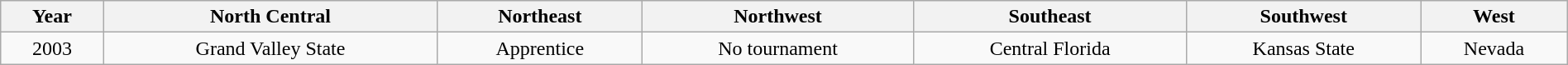<table class="wikitable" style="width:100%; text-align:center;">
<tr>
<th>Year</th>
<th>North Central</th>
<th>Northeast</th>
<th>Northwest</th>
<th>Southeast</th>
<th>Southwest</th>
<th>West</th>
</tr>
<tr>
<td>2003</td>
<td>Grand Valley State</td>
<td>Apprentice</td>
<td>No tournament</td>
<td>Central Florida</td>
<td>Kansas State</td>
<td>Nevada</td>
</tr>
</table>
